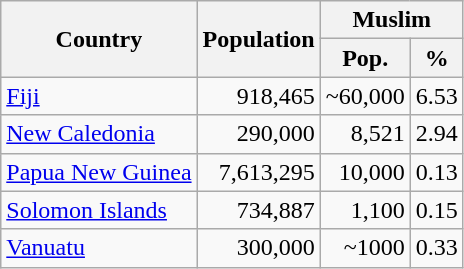<table class="wikitable sortable">
<tr>
<th rowspan="2">Country</th>
<th rowspan="2" data-sort-type="number">Population</th>
<th colspan="2" data-sort-type="number">Muslim</th>
</tr>
<tr>
<th>Pop.</th>
<th>%</th>
</tr>
<tr style="text-align:right">
<td style="text-align:left"> <a href='#'>Fiji</a></td>
<td>918,465</td>
<td>~60,000</td>
<td>6.53</td>
</tr>
<tr style="text-align:right">
<td style="text-align:left"> <a href='#'>New Caledonia</a></td>
<td>290,000</td>
<td>8,521</td>
<td>2.94</td>
</tr>
<tr style="text-align:right">
<td style="text-align:left">  <a href='#'>Papua New Guinea</a></td>
<td>7,613,295</td>
<td>10,000</td>
<td>0.13</td>
</tr>
<tr style="text-align:right">
<td style="text-align:left"> <a href='#'>Solomon Islands</a></td>
<td>734,887</td>
<td>1,100</td>
<td>0.15</td>
</tr>
<tr style="text-align:right">
<td style="text-align:left"> <a href='#'>Vanuatu</a></td>
<td>300,000</td>
<td>~1000</td>
<td>0.33</td>
</tr>
</table>
